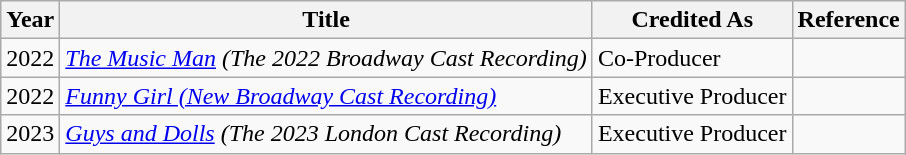<table class="wikitable plainrowheaders">
<tr>
<th>Year</th>
<th>Title</th>
<th>Credited As</th>
<th>Reference</th>
</tr>
<tr>
<td>2022</td>
<td><em><a href='#'>The Music Man</a> (The 2022 Broadway Cast Recording)</em></td>
<td>Co-Producer</td>
<td></td>
</tr>
<tr>
<td>2022</td>
<td><em><a href='#'>Funny Girl (New Broadway Cast Recording)</a></em></td>
<td>Executive Producer</td>
<td></td>
</tr>
<tr>
<td>2023</td>
<td><em><a href='#'>Guys and Dolls</a> (The 2023 London Cast Recording)</em></td>
<td>Executive Producer</td>
<td></td>
</tr>
</table>
